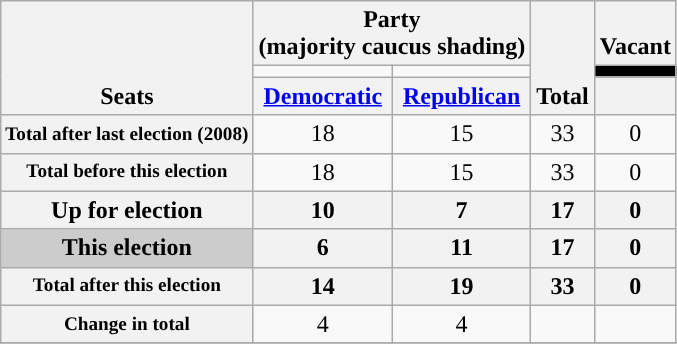<table class=wikitable style="text-align:center">
<tr style="vertical-align:bottom;">
<th rowspan=3>Seats</th>
<th colspan=2>Party <div>(majority caucus shading)</div></th>
<th rowspan=3>Total</th>
<th>Vacant</th>
</tr>
<tr style="height:5px">
<td style="background-color:"></td>
<td style="background-color:"></td>
<td style="background: black"></td>
</tr>
<tr>
<th><a href='#'>Democratic</a></th>
<th><a href='#'>Republican</a></th>
<th></th>
</tr>
<tr>
<th nowrap style="font-size:80%">Total after last election (2008)</th>
<td>18</td>
<td>15</td>
<td>33</td>
<td>0</td>
</tr>
<tr>
<th nowrap style="font-size:80%">Total before this election</th>
<td>18</td>
<td>15</td>
<td>33</td>
<td>0</td>
</tr>
<tr>
<th>Up for election</th>
<th>10</th>
<th>7</th>
<th>17</th>
<th>0</th>
</tr>
<tr>
<th style="background:#ccc">This election</th>
<th>6</th>
<th>11</th>
<th>17</th>
<th>0</th>
</tr>
<tr>
<th nowrap style="font-size:80%">Total after this election</th>
<th>14</th>
<th>19</th>
<th>33</th>
<th>0</th>
</tr>
<tr>
<th nowrap style="font-size:80%">Change in total</th>
<td> 4</td>
<td> 4</td>
<td></td>
<td></td>
</tr>
<tr>
</tr>
</table>
